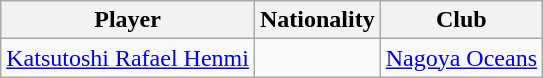<table class="wikitable">
<tr>
<th>Player</th>
<th>Nationality</th>
<th>Club</th>
</tr>
<tr>
<td><a href='#'>Katsutoshi Rafael Henmi</a></td>
<td></td>
<td> <a href='#'>Nagoya Oceans</a></td>
</tr>
</table>
